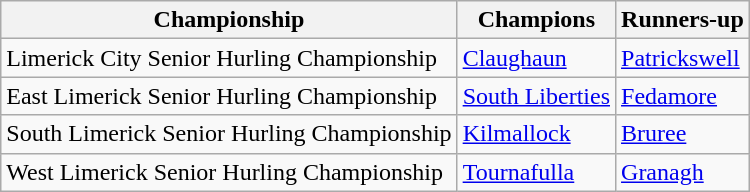<table class=wikitable>
<tr>
<th>Championship</th>
<th>Champions</th>
<th>Runners-up</th>
</tr>
<tr>
<td>Limerick City Senior Hurling Championship</td>
<td><a href='#'>Claughaun</a></td>
<td><a href='#'>Patrickswell</a></td>
</tr>
<tr>
<td>East Limerick Senior Hurling Championship</td>
<td><a href='#'>South Liberties</a></td>
<td><a href='#'>Fedamore</a></td>
</tr>
<tr>
<td>South Limerick Senior Hurling Championship</td>
<td><a href='#'>Kilmallock</a></td>
<td><a href='#'>Bruree</a></td>
</tr>
<tr>
<td>West Limerick Senior Hurling Championship</td>
<td><a href='#'>Tournafulla</a></td>
<td><a href='#'>Granagh</a></td>
</tr>
</table>
